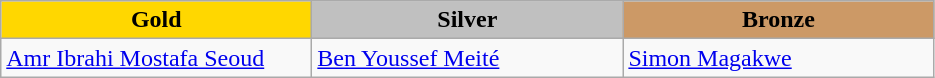<table class="wikitable" style="text-align:left">
<tr align="center">
<td width=200 bgcolor=gold><strong>Gold</strong></td>
<td width=200 bgcolor=silver><strong>Silver</strong></td>
<td width=200 bgcolor=CC9966><strong>Bronze</strong></td>
</tr>
<tr>
<td><a href='#'>Amr Ibrahi Mostafa Seoud</a><br><em></em></td>
<td><a href='#'>Ben Youssef Meité</a><br><em></em></td>
<td><a href='#'>Simon Magakwe</a><br><em></em></td>
</tr>
</table>
